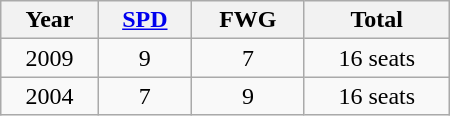<table class="wikitable" width="300">
<tr>
<th>Year</th>
<th><a href='#'>SPD</a></th>
<th>FWG</th>
<th>Total</th>
</tr>
<tr align="center">
<td>2009</td>
<td>9</td>
<td>7</td>
<td>16 seats</td>
</tr>
<tr align="center">
<td>2004</td>
<td>7</td>
<td>9</td>
<td>16 seats</td>
</tr>
</table>
